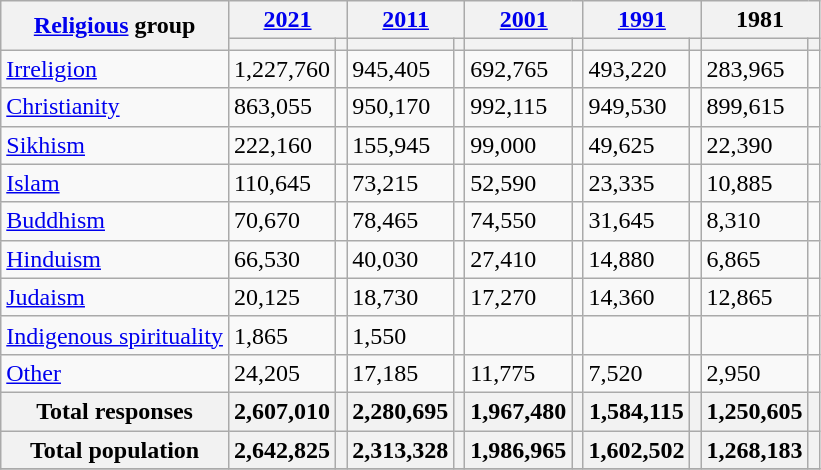<table class="wikitable sortable">
<tr>
<th rowspan="2"><a href='#'>Religious</a> group</th>
<th colspan="2"><a href='#'>2021</a></th>
<th colspan="2"><a href='#'>2011</a></th>
<th colspan="2"><a href='#'>2001</a></th>
<th colspan="2"><a href='#'>1991</a></th>
<th colspan="2">1981</th>
</tr>
<tr>
<th><a href='#'></a></th>
<th></th>
<th></th>
<th></th>
<th></th>
<th></th>
<th></th>
<th></th>
<th></th>
<th></th>
</tr>
<tr>
<td><a href='#'>Irreligion</a></td>
<td>1,227,760</td>
<td></td>
<td>945,405</td>
<td></td>
<td>692,765</td>
<td></td>
<td>493,220</td>
<td></td>
<td>283,965</td>
<td></td>
</tr>
<tr>
<td><a href='#'>Christianity</a></td>
<td>863,055</td>
<td></td>
<td>950,170</td>
<td></td>
<td>992,115</td>
<td></td>
<td>949,530</td>
<td></td>
<td>899,615</td>
<td></td>
</tr>
<tr>
<td><a href='#'>Sikhism</a></td>
<td>222,160</td>
<td></td>
<td>155,945</td>
<td></td>
<td>99,000</td>
<td></td>
<td>49,625</td>
<td></td>
<td>22,390</td>
<td></td>
</tr>
<tr>
<td><a href='#'>Islam</a></td>
<td>110,645</td>
<td></td>
<td>73,215</td>
<td></td>
<td>52,590</td>
<td></td>
<td>23,335</td>
<td></td>
<td>10,885</td>
<td></td>
</tr>
<tr>
<td><a href='#'>Buddhism</a></td>
<td>70,670</td>
<td></td>
<td>78,465</td>
<td></td>
<td>74,550</td>
<td></td>
<td>31,645</td>
<td></td>
<td>8,310</td>
<td></td>
</tr>
<tr>
<td><a href='#'>Hinduism</a></td>
<td>66,530</td>
<td></td>
<td>40,030</td>
<td></td>
<td>27,410</td>
<td></td>
<td>14,880</td>
<td></td>
<td>6,865</td>
<td></td>
</tr>
<tr>
<td><a href='#'>Judaism</a></td>
<td>20,125</td>
<td></td>
<td>18,730</td>
<td></td>
<td>17,270</td>
<td></td>
<td>14,360</td>
<td></td>
<td>12,865</td>
<td></td>
</tr>
<tr>
<td><a href='#'>Indigenous spirituality</a></td>
<td>1,865</td>
<td></td>
<td>1,550</td>
<td></td>
<td></td>
<td></td>
<td></td>
<td></td>
<td></td>
<td></td>
</tr>
<tr>
<td><a href='#'>Other</a></td>
<td>24,205</td>
<td></td>
<td>17,185</td>
<td></td>
<td>11,775</td>
<td></td>
<td>7,520</td>
<td></td>
<td>2,950</td>
<td></td>
</tr>
<tr>
<th>Total responses</th>
<th>2,607,010</th>
<th></th>
<th>2,280,695</th>
<th></th>
<th>1,967,480</th>
<th></th>
<th>1,584,115</th>
<th></th>
<th>1,250,605</th>
<th></th>
</tr>
<tr class="sortbottom">
<th>Total population</th>
<th>2,642,825</th>
<th></th>
<th>2,313,328</th>
<th></th>
<th>1,986,965</th>
<th></th>
<th>1,602,502</th>
<th></th>
<th>1,268,183</th>
<th></th>
</tr>
<tr class="sortbottom">
</tr>
</table>
